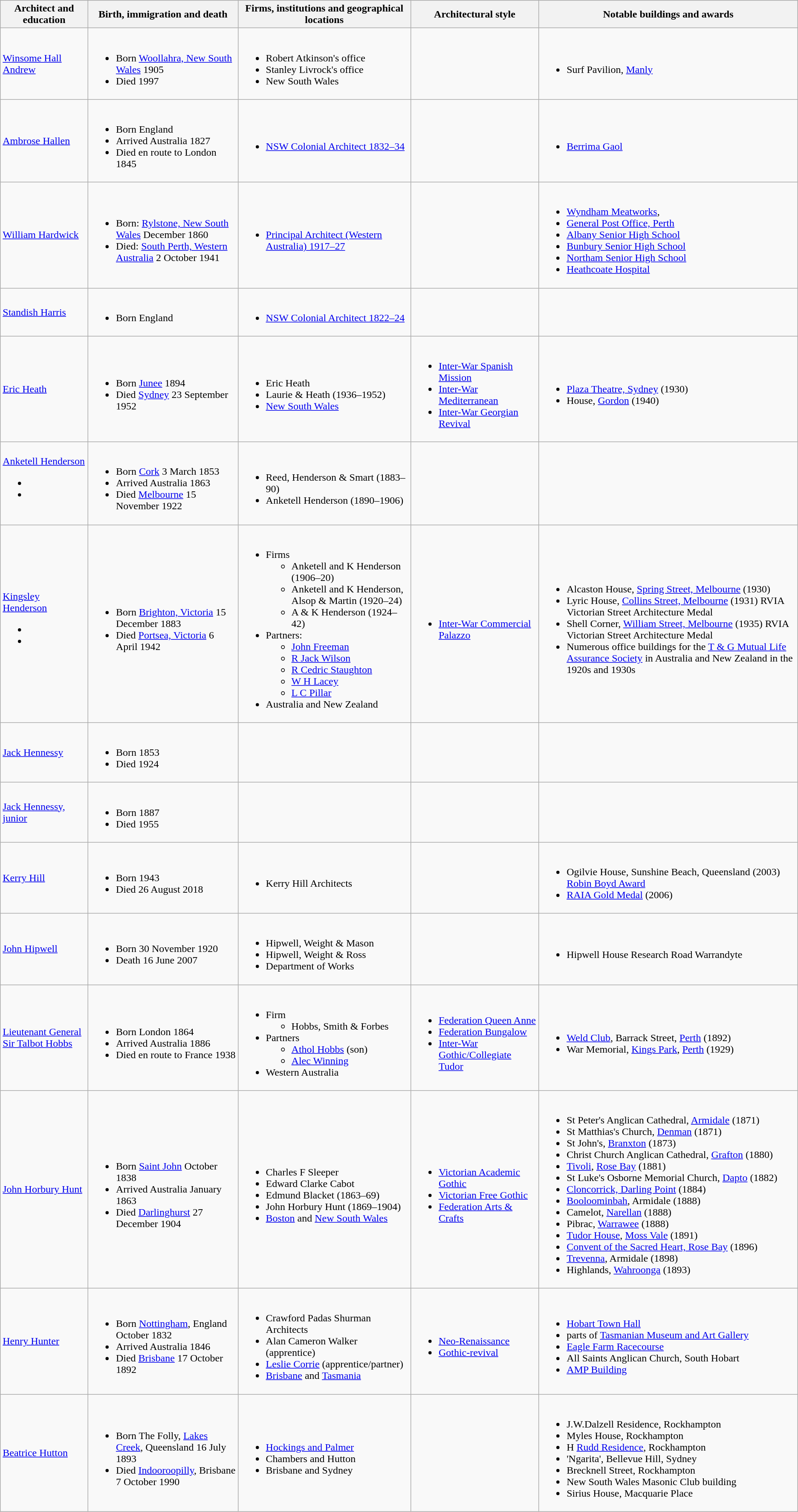<table class="wikitable">
<tr style="background:#efefef;">
<th>Architect and education</th>
<th>Birth, immigration and death</th>
<th>Firms, institutions and geographical locations</th>
<th>Architectural style</th>
<th>Notable buildings and awards</th>
</tr>
<tr>
<td><a href='#'>Winsome Hall Andrew</a></td>
<td><br><ul><li>Born <a href='#'>Woollahra, New South Wales</a> 1905</li><li>Died 1997</li></ul></td>
<td><br><ul><li>Robert Atkinson's office</li><li>Stanley Livrock's office</li><li>New South Wales</li></ul></td>
<td></td>
<td><br><ul><li>Surf Pavilion, <a href='#'>Manly</a></li></ul></td>
</tr>
<tr>
<td><a href='#'>Ambrose Hallen</a></td>
<td><br><ul><li>Born England</li><li>Arrived Australia 1827</li><li>Died en route to London 1845</li></ul></td>
<td><br><ul><li><a href='#'>NSW Colonial Architect 1832–34</a></li></ul></td>
<td></td>
<td><br><ul><li><a href='#'>Berrima Gaol</a></li></ul></td>
</tr>
<tr>
<td><a href='#'>William Hardwick</a></td>
<td><br><ul><li>Born: <a href='#'>Rylstone, New South Wales</a> December 1860</li><li>Died: <a href='#'>South Perth, Western Australia</a> 2 October 1941</li></ul></td>
<td><br><ul><li><a href='#'>Principal Architect (Western Australia) 1917–27</a></li></ul></td>
<td></td>
<td><br><ul><li><a href='#'>Wyndham Meatworks</a>,</li><li><a href='#'>General Post Office, Perth</a></li><li><a href='#'>Albany Senior High School</a></li><li><a href='#'>Bunbury Senior High School</a></li><li><a href='#'>Northam Senior High School</a></li><li><a href='#'>Heathcoate Hospital</a></li></ul></td>
</tr>
<tr>
<td><a href='#'>Standish Harris</a></td>
<td><br><ul><li>Born England</li></ul></td>
<td><br><ul><li><a href='#'>NSW Colonial Architect 1822–24</a></li></ul></td>
<td></td>
<td></td>
</tr>
<tr>
<td><a href='#'>Eric Heath</a></td>
<td><br><ul><li>Born <a href='#'>Junee</a> 1894</li><li>Died <a href='#'>Sydney</a> 23 September 1952</li></ul></td>
<td><br><ul><li>Eric Heath</li><li>Laurie & Heath (1936–1952)</li><li><a href='#'>New South Wales</a></li></ul></td>
<td><br><ul><li><a href='#'>Inter-War Spanish Mission</a></li><li><a href='#'>Inter-War Mediterranean</a></li><li><a href='#'>Inter-War Georgian Revival</a></li></ul></td>
<td><br><ul><li><a href='#'>Plaza Theatre, Sydney</a> (1930)</li><li>House, <a href='#'>Gordon</a> (1940)</li></ul></td>
</tr>
<tr>
<td><a href='#'>Anketell Henderson</a><br><ul><li></li><li></li></ul></td>
<td><br><ul><li>Born <a href='#'>Cork</a> 3 March 1853</li><li>Arrived Australia 1863</li><li>Died <a href='#'>Melbourne</a> 15 November 1922</li></ul></td>
<td><br><ul><li>Reed, Henderson & Smart (1883–90)</li><li>Anketell Henderson (1890–1906)</li></ul></td>
<td></td>
<td></td>
</tr>
<tr>
<td><a href='#'>Kingsley Henderson</a> <br><ul><li></li><li></li></ul></td>
<td><br><ul><li>Born <a href='#'>Brighton, Victoria</a> 15 December 1883</li><li>Died <a href='#'>Portsea, Victoria</a> 6 April 1942</li></ul></td>
<td><br><ul><li>Firms<ul><li>Anketell and K Henderson (1906–20)</li><li>Anketell and K Henderson, Alsop & Martin (1920–24)</li><li>A & K Henderson (1924–42)</li></ul></li><li>Partners:<ul><li><a href='#'>John Freeman</a></li><li><a href='#'>R Jack Wilson</a></li><li><a href='#'>R Cedric Staughton</a></li><li><a href='#'>W H Lacey</a></li><li><a href='#'>L C Pillar</a></li></ul></li><li>Australia and New Zealand</li></ul></td>
<td><br><ul><li><a href='#'>Inter-War Commercial Palazzo</a></li></ul></td>
<td><br><ul><li>Alcaston House, <a href='#'>Spring Street, Melbourne</a> (1930)</li><li>Lyric House, <a href='#'>Collins Street, Melbourne</a> (1931) RVIA Victorian Street Architecture Medal</li><li>Shell Corner, <a href='#'>William Street, Melbourne</a> (1935) RVIA Victorian Street Architecture Medal</li><li>Numerous office buildings for the <a href='#'>T & G Mutual Life Assurance Society</a> in Australia and New Zealand in the 1920s and 1930s</li></ul></td>
</tr>
<tr>
<td><a href='#'>Jack Hennessy</a></td>
<td><br><ul><li>Born 1853</li><li>Died 1924</li></ul></td>
<td></td>
<td></td>
<td></td>
</tr>
<tr>
<td><a href='#'>Jack Hennessy, junior</a></td>
<td><br><ul><li>Born 1887</li><li>Died 1955</li></ul></td>
<td></td>
<td></td>
<td></td>
</tr>
<tr>
<td><a href='#'>Kerry Hill</a></td>
<td><br><ul><li>Born 1943</li><li>Died 26 August 2018</li></ul></td>
<td><br><ul><li>Kerry Hill Architects</li></ul></td>
<td></td>
<td><br><ul><li>Ogilvie House, Sunshine Beach, Queensland (2003) <a href='#'>Robin Boyd Award</a></li><li><a href='#'>RAIA Gold Medal</a> (2006)</li></ul></td>
</tr>
<tr>
<td><a href='#'>John Hipwell</a></td>
<td><br><ul><li>Born 30 November 1920</li><li>Death 16 June 2007</li></ul></td>
<td><br><ul><li>Hipwell, Weight & Mason</li><li>Hipwell, Weight & Ross</li><li>Department of Works</li></ul></td>
<td></td>
<td><br><ul><li>Hipwell House Research Road Warrandyte</li></ul></td>
</tr>
<tr>
<td><a href='#'>Lieutenant General Sir Talbot Hobbs</a> </td>
<td><br><ul><li>Born London 1864</li><li>Arrived Australia 1886</li><li>Died en route to France 1938</li></ul></td>
<td><br><ul><li>Firm<ul><li>Hobbs, Smith & Forbes</li></ul></li><li>Partners<ul><li><a href='#'>Athol Hobbs</a> (son)</li><li><a href='#'>Alec Winning</a></li></ul></li><li>Western Australia</li></ul></td>
<td><br><ul><li><a href='#'>Federation Queen Anne</a></li><li><a href='#'>Federation Bungalow</a></li><li><a href='#'>Inter-War Gothic/Collegiate Tudor</a></li></ul></td>
<td><br><ul><li><a href='#'>Weld Club</a>, Barrack Street, <a href='#'>Perth</a> (1892)</li><li>War Memorial, <a href='#'>Kings Park</a>, <a href='#'>Perth</a> (1929)</li></ul></td>
</tr>
<tr>
<td><a href='#'>John Horbury Hunt</a></td>
<td><br><ul><li>Born <a href='#'>Saint John</a> October 1838</li><li>Arrived Australia January 1863</li><li>Died <a href='#'>Darlinghurst</a> 27 December 1904</li></ul></td>
<td><br><ul><li>Charles F Sleeper</li><li>Edward Clarke Cabot</li><li>Edmund Blacket (1863–69)</li><li>John Horbury Hunt (1869–1904)</li><li><a href='#'>Boston</a> and <a href='#'>New South Wales</a></li></ul></td>
<td><br><ul><li><a href='#'>Victorian Academic Gothic</a></li><li><a href='#'>Victorian Free Gothic</a></li><li><a href='#'>Federation Arts & Crafts</a></li></ul></td>
<td><br><ul><li>St Peter's Anglican Cathedral, <a href='#'>Armidale</a> (1871)</li><li>St Matthias's Church, <a href='#'>Denman</a> (1871)</li><li>St John's, <a href='#'>Branxton</a> (1873)</li><li>Christ Church Anglican Cathedral, <a href='#'>Grafton</a> (1880)</li><li><a href='#'>Tivoli</a>, <a href='#'>Rose Bay</a> (1881)</li><li>St Luke's Osborne Memorial Church, <a href='#'>Dapto</a> (1882)</li><li><a href='#'>Cloncorrick, Darling Point</a> (1884)</li><li><a href='#'>Booloominbah</a>, Armidale (1888)</li><li>Camelot, <a href='#'>Narellan</a> (1888)</li><li>Pibrac, <a href='#'>Warrawee</a> (1888)</li><li><a href='#'>Tudor House</a>, <a href='#'>Moss Vale</a> (1891)</li><li><a href='#'>Convent of the Sacred Heart, Rose Bay</a> (1896)</li><li><a href='#'>Trevenna</a>, Armidale (1898)</li><li>Highlands, <a href='#'>Wahroonga</a> (1893)</li></ul></td>
</tr>
<tr>
<td><a href='#'>Henry Hunter</a></td>
<td><br><ul><li>Born <a href='#'>Nottingham</a>, England October 1832</li><li>Arrived Australia 1846</li><li>Died <a href='#'>Brisbane</a> 17 October 1892</li></ul></td>
<td><br><ul><li>Crawford Padas Shurman Architects</li><li>Alan Cameron Walker (apprentice)</li><li><a href='#'>Leslie Corrie</a> (apprentice/partner)</li><li><a href='#'>Brisbane</a> and <a href='#'>Tasmania</a></li></ul></td>
<td><br><ul><li><a href='#'>Neo-Renaissance</a></li><li><a href='#'>Gothic-revival</a></li></ul></td>
<td><br><ul><li><a href='#'>Hobart Town Hall</a></li><li>parts of <a href='#'>Tasmanian Museum and Art Gallery</a></li><li><a href='#'>Eagle Farm Racecourse</a></li><li>All Saints Anglican Church, South Hobart</li><li><a href='#'>AMP Building</a></li></ul></td>
</tr>
<tr>
<td><a href='#'>Beatrice Hutton</a></td>
<td><br><ul><li>Born The Folly, <a href='#'>Lakes Creek</a>, Queensland 16 July 1893</li><li>Died <a href='#'>Indooroopilly</a>, Brisbane 7 October 1990</li></ul></td>
<td><br><ul><li><a href='#'>Hockings and Palmer</a></li><li>Chambers and Hutton</li><li>Brisbane and Sydney</li></ul></td>
<td></td>
<td><br><ul><li>J.W.Dalzell Residence, Rockhampton</li><li>Myles House, Rockhampton</li><li>H <a href='#'>Rudd Residence</a>, Rockhampton</li><li>'Ngarita', Bellevue Hill, Sydney</li><li>Brecknell Street, Rockhampton</li><li>New South Wales Masonic Club building</li><li>Sirius House, Macquarie Place</li></ul></td>
</tr>
</table>
